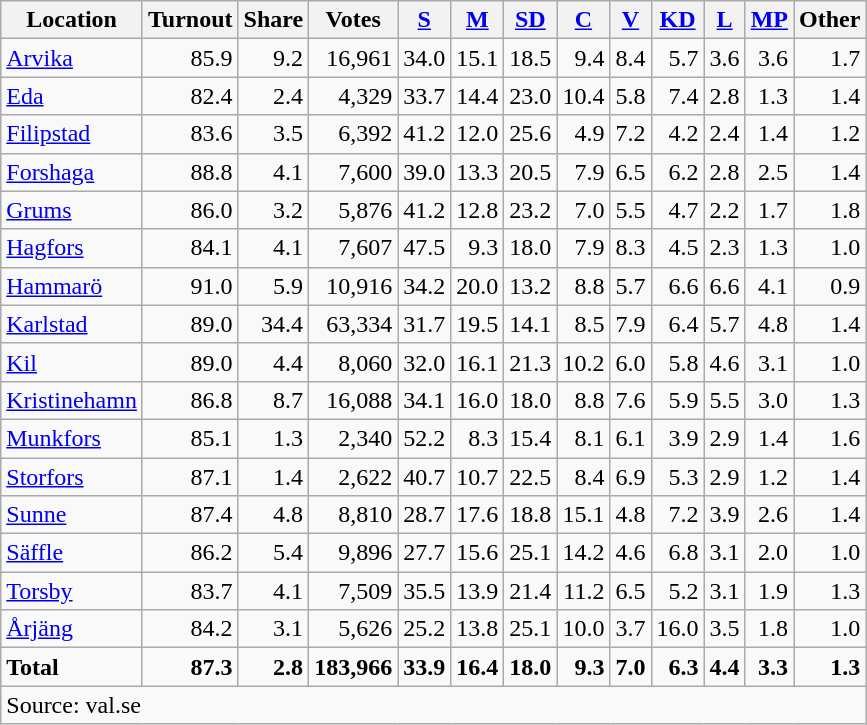<table class="wikitable sortable" style=text-align:right>
<tr>
<th>Location</th>
<th>Turnout</th>
<th>Share</th>
<th>Votes</th>
<th><a href='#'>S</a></th>
<th><a href='#'>M</a></th>
<th><a href='#'>SD</a></th>
<th><a href='#'>C</a></th>
<th><a href='#'>V</a></th>
<th><a href='#'>KD</a></th>
<th><a href='#'>L</a></th>
<th><a href='#'>MP</a></th>
<th>Other</th>
</tr>
<tr>
<td align=left><a href='#'>Arvika</a></td>
<td>85.9</td>
<td>9.2</td>
<td>16,961</td>
<td>34.0</td>
<td>15.1</td>
<td>18.5</td>
<td>9.4</td>
<td>8.4</td>
<td>5.7</td>
<td>3.6</td>
<td>3.6</td>
<td>1.7</td>
</tr>
<tr>
<td align=left><a href='#'>Eda</a></td>
<td>82.4</td>
<td>2.4</td>
<td>4,329</td>
<td>33.7</td>
<td>14.4</td>
<td>23.0</td>
<td>10.4</td>
<td>5.8</td>
<td>7.4</td>
<td>2.8</td>
<td>1.3</td>
<td>1.4</td>
</tr>
<tr>
<td align=left><a href='#'>Filipstad</a></td>
<td>83.6</td>
<td>3.5</td>
<td>6,392</td>
<td>41.2</td>
<td>12.0</td>
<td>25.6</td>
<td>4.9</td>
<td>7.2</td>
<td>4.2</td>
<td>2.4</td>
<td>1.4</td>
<td>1.2</td>
</tr>
<tr>
<td align=left><a href='#'>Forshaga</a></td>
<td>88.8</td>
<td>4.1</td>
<td>7,600</td>
<td>39.0</td>
<td>13.3</td>
<td>20.5</td>
<td>7.9</td>
<td>6.5</td>
<td>6.2</td>
<td>2.8</td>
<td>2.5</td>
<td>1.4</td>
</tr>
<tr>
<td align=left><a href='#'>Grums</a></td>
<td>86.0</td>
<td>3.2</td>
<td>5,876</td>
<td>41.2</td>
<td>12.8</td>
<td>23.2</td>
<td>7.0</td>
<td>5.5</td>
<td>4.7</td>
<td>2.2</td>
<td>1.7</td>
<td>1.8</td>
</tr>
<tr>
<td align=left><a href='#'>Hagfors</a></td>
<td>84.1</td>
<td>4.1</td>
<td>7,607</td>
<td>47.5</td>
<td>9.3</td>
<td>18.0</td>
<td>7.9</td>
<td>8.3</td>
<td>4.5</td>
<td>2.3</td>
<td>1.3</td>
<td>1.0</td>
</tr>
<tr>
<td align=left><a href='#'>Hammarö</a></td>
<td>91.0</td>
<td>5.9</td>
<td>10,916</td>
<td>34.2</td>
<td>20.0</td>
<td>13.2</td>
<td>8.8</td>
<td>5.7</td>
<td>6.6</td>
<td>6.6</td>
<td>4.1</td>
<td>0.9</td>
</tr>
<tr>
<td align=left><a href='#'>Karlstad</a></td>
<td>89.0</td>
<td>34.4</td>
<td>63,334</td>
<td>31.7</td>
<td>19.5</td>
<td>14.1</td>
<td>8.5</td>
<td>7.9</td>
<td>6.4</td>
<td>5.7</td>
<td>4.8</td>
<td>1.4</td>
</tr>
<tr>
<td align=left><a href='#'>Kil</a></td>
<td>89.0</td>
<td>4.4</td>
<td>8,060</td>
<td>32.0</td>
<td>16.1</td>
<td>21.3</td>
<td>10.2</td>
<td>6.0</td>
<td>5.8</td>
<td>4.6</td>
<td>3.1</td>
<td>1.0</td>
</tr>
<tr>
<td align=left><a href='#'>Kristinehamn</a></td>
<td>86.8</td>
<td>8.7</td>
<td>16,088</td>
<td>34.1</td>
<td>16.0</td>
<td>18.0</td>
<td>8.8</td>
<td>7.6</td>
<td>5.9</td>
<td>5.5</td>
<td>3.0</td>
<td>1.3</td>
</tr>
<tr>
<td align=left><a href='#'>Munkfors</a></td>
<td>85.1</td>
<td>1.3</td>
<td>2,340</td>
<td>52.2</td>
<td>8.3</td>
<td>15.4</td>
<td>8.1</td>
<td>6.1</td>
<td>3.9</td>
<td>2.9</td>
<td>1.4</td>
<td>1.6</td>
</tr>
<tr>
<td align=left><a href='#'>Storfors</a></td>
<td>87.1</td>
<td>1.4</td>
<td>2,622</td>
<td>40.7</td>
<td>10.7</td>
<td>22.5</td>
<td>8.4</td>
<td>6.9</td>
<td>5.3</td>
<td>2.9</td>
<td>1.2</td>
<td>1.4</td>
</tr>
<tr>
<td align=left><a href='#'>Sunne</a></td>
<td>87.4</td>
<td>4.8</td>
<td>8,810</td>
<td>28.7</td>
<td>17.6</td>
<td>18.8</td>
<td>15.1</td>
<td>4.8</td>
<td>7.2</td>
<td>3.9</td>
<td>2.6</td>
<td>1.4</td>
</tr>
<tr>
<td align=left><a href='#'>Säffle</a></td>
<td>86.2</td>
<td>5.4</td>
<td>9,896</td>
<td>27.7</td>
<td>15.6</td>
<td>25.1</td>
<td>14.2</td>
<td>4.6</td>
<td>6.8</td>
<td>3.1</td>
<td>2.0</td>
<td>1.0</td>
</tr>
<tr>
<td align=left><a href='#'>Torsby</a></td>
<td>83.7</td>
<td>4.1</td>
<td>7,509</td>
<td>35.5</td>
<td>13.9</td>
<td>21.4</td>
<td>11.2</td>
<td>6.5</td>
<td>5.2</td>
<td>3.1</td>
<td>1.9</td>
<td>1.3</td>
</tr>
<tr>
<td align=left><a href='#'>Årjäng</a></td>
<td>84.2</td>
<td>3.1</td>
<td>5,626</td>
<td>25.2</td>
<td>13.8</td>
<td>25.1</td>
<td>10.0</td>
<td>3.7</td>
<td>16.0</td>
<td>3.5</td>
<td>1.8</td>
<td>1.0</td>
</tr>
<tr>
<td align=left><strong>Total</strong></td>
<td><strong>87.3</strong></td>
<td><strong>2.8</strong></td>
<td><strong>183,966</strong></td>
<td><strong>33.9</strong></td>
<td><strong>16.4</strong></td>
<td><strong>18.0</strong></td>
<td><strong>9.3</strong></td>
<td><strong>7.0</strong></td>
<td><strong>6.3</strong></td>
<td><strong>4.4</strong></td>
<td><strong>3.3</strong></td>
<td><strong>1.3</strong></td>
</tr>
<tr>
<td align=left colspan=13>Source: val.se</td>
</tr>
</table>
